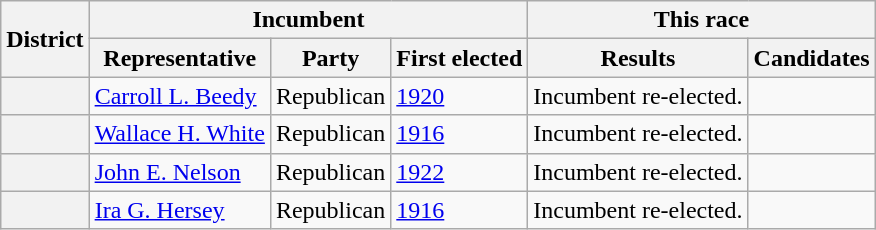<table class=wikitable>
<tr>
<th rowspan=2>District</th>
<th colspan=3>Incumbent</th>
<th colspan=2>This race</th>
</tr>
<tr>
<th>Representative</th>
<th>Party</th>
<th>First elected</th>
<th>Results</th>
<th>Candidates</th>
</tr>
<tr>
<th></th>
<td><a href='#'>Carroll L. Beedy</a></td>
<td>Republican</td>
<td><a href='#'>1920</a></td>
<td>Incumbent re-elected.</td>
<td nowrap></td>
</tr>
<tr>
<th></th>
<td><a href='#'>Wallace H. White</a></td>
<td>Republican</td>
<td><a href='#'>1916</a></td>
<td>Incumbent re-elected.</td>
<td nowrap></td>
</tr>
<tr>
<th></th>
<td><a href='#'>John E. Nelson</a></td>
<td>Republican</td>
<td><a href='#'>1922</a></td>
<td>Incumbent re-elected.</td>
<td nowrap></td>
</tr>
<tr>
<th></th>
<td><a href='#'>Ira G. Hersey</a></td>
<td>Republican</td>
<td><a href='#'>1916</a></td>
<td>Incumbent re-elected.</td>
<td nowrap></td>
</tr>
</table>
